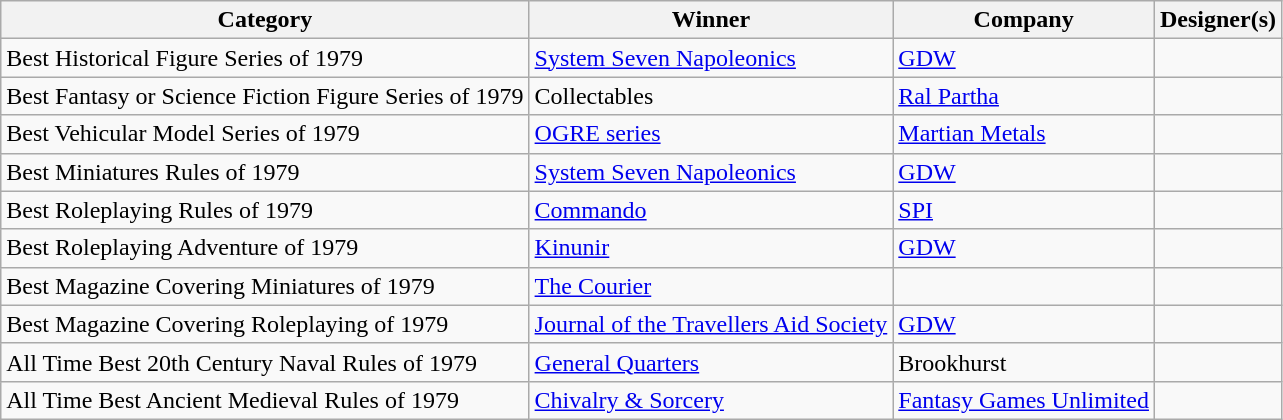<table class="wikitable">
<tr>
<th>Category</th>
<th>Winner</th>
<th>Company</th>
<th>Designer(s)</th>
</tr>
<tr>
<td>Best Historical Figure Series of 1979</td>
<td><a href='#'>System Seven Napoleonics</a></td>
<td><a href='#'>GDW</a></td>
<td></td>
</tr>
<tr>
<td>Best Fantasy or Science Fiction Figure Series of 1979</td>
<td>Collectables</td>
<td><a href='#'>Ral Partha</a></td>
<td></td>
</tr>
<tr>
<td>Best Vehicular Model Series of 1979</td>
<td><a href='#'>OGRE series</a></td>
<td><a href='#'>Martian Metals</a></td>
<td></td>
</tr>
<tr>
<td>Best Miniatures Rules of 1979</td>
<td><a href='#'>System Seven Napoleonics</a></td>
<td><a href='#'>GDW</a></td>
<td></td>
</tr>
<tr>
<td>Best Roleplaying Rules of 1979</td>
<td><a href='#'>Commando</a></td>
<td><a href='#'>SPI</a></td>
<td></td>
</tr>
<tr>
<td>Best Roleplaying Adventure of 1979</td>
<td><a href='#'>Kinunir</a></td>
<td><a href='#'>GDW</a></td>
</tr>
<tr>
<td>Best Magazine Covering Miniatures of 1979</td>
<td><a href='#'>The Courier</a></td>
<td></td>
<td></td>
</tr>
<tr>
<td>Best Magazine Covering Roleplaying of 1979</td>
<td><a href='#'>Journal of the Travellers Aid Society</a></td>
<td><a href='#'>GDW</a></td>
<td></td>
</tr>
<tr>
<td>All Time Best 20th Century Naval Rules of 1979</td>
<td><a href='#'>General Quarters</a></td>
<td>Brookhurst</td>
<td></td>
</tr>
<tr>
<td>All Time Best Ancient Medieval Rules of 1979</td>
<td><a href='#'>Chivalry & Sorcery</a></td>
<td><a href='#'>Fantasy Games Unlimited</a></td>
<td></td>
</tr>
</table>
